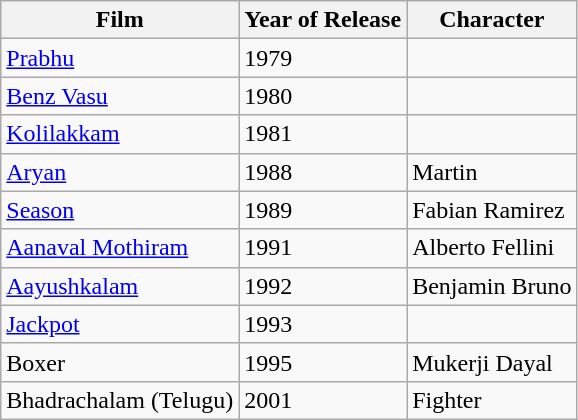<table class="wikitable sortable">
<tr>
<th>Film</th>
<th>Year of Release</th>
<th>Character</th>
</tr>
<tr>
<td><a href='#'>Prabhu</a></td>
<td>1979</td>
<td></td>
</tr>
<tr>
<td><a href='#'>Benz Vasu</a></td>
<td>1980</td>
<td></td>
</tr>
<tr>
<td><a href='#'>Kolilakkam</a></td>
<td>1981</td>
<td></td>
</tr>
<tr>
<td><a href='#'>Aryan</a></td>
<td>1988</td>
<td>Martin</td>
</tr>
<tr>
<td><a href='#'>Season</a></td>
<td>1989</td>
<td>Fabian Ramirez</td>
</tr>
<tr>
<td><a href='#'>Aanaval Mothiram</a></td>
<td>1991</td>
<td>Alberto Fellini</td>
</tr>
<tr>
<td><a href='#'>Aayushkalam</a></td>
<td>1992</td>
<td>Benjamin Bruno</td>
</tr>
<tr>
<td><a href='#'>Jackpot</a></td>
<td>1993</td>
<td></td>
</tr>
<tr>
<td>Boxer</td>
<td>1995</td>
<td>Mukerji Dayal</td>
</tr>
<tr>
<td>Bhadrachalam (Telugu)</td>
<td>2001</td>
<td>Fighter</td>
</tr>
</table>
